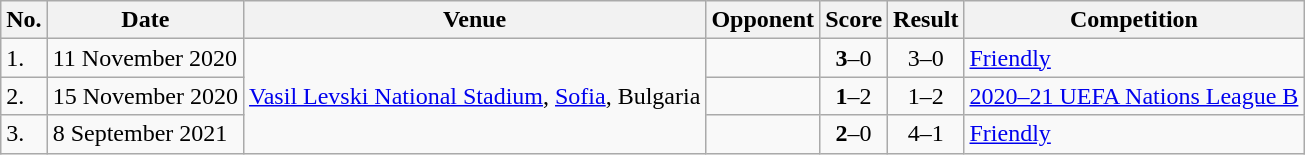<table class="wikitable">
<tr>
<th>No.</th>
<th>Date</th>
<th>Venue</th>
<th>Opponent</th>
<th>Score</th>
<th>Result</th>
<th>Competition</th>
</tr>
<tr>
<td>1.</td>
<td>11 November 2020</td>
<td rowspan=3><a href='#'>Vasil Levski National Stadium</a>, <a href='#'>Sofia</a>, Bulgaria</td>
<td></td>
<td align=center><strong>3</strong>–0</td>
<td align=center>3–0</td>
<td><a href='#'>Friendly</a></td>
</tr>
<tr>
<td>2.</td>
<td>15 November 2020</td>
<td></td>
<td align=center><strong>1</strong>–2</td>
<td align=center>1–2</td>
<td><a href='#'>2020–21 UEFA Nations League B</a></td>
</tr>
<tr>
<td>3.</td>
<td>8 September 2021</td>
<td></td>
<td align=center><strong>2</strong>–0</td>
<td align=center>4–1</td>
<td><a href='#'>Friendly</a></td>
</tr>
</table>
